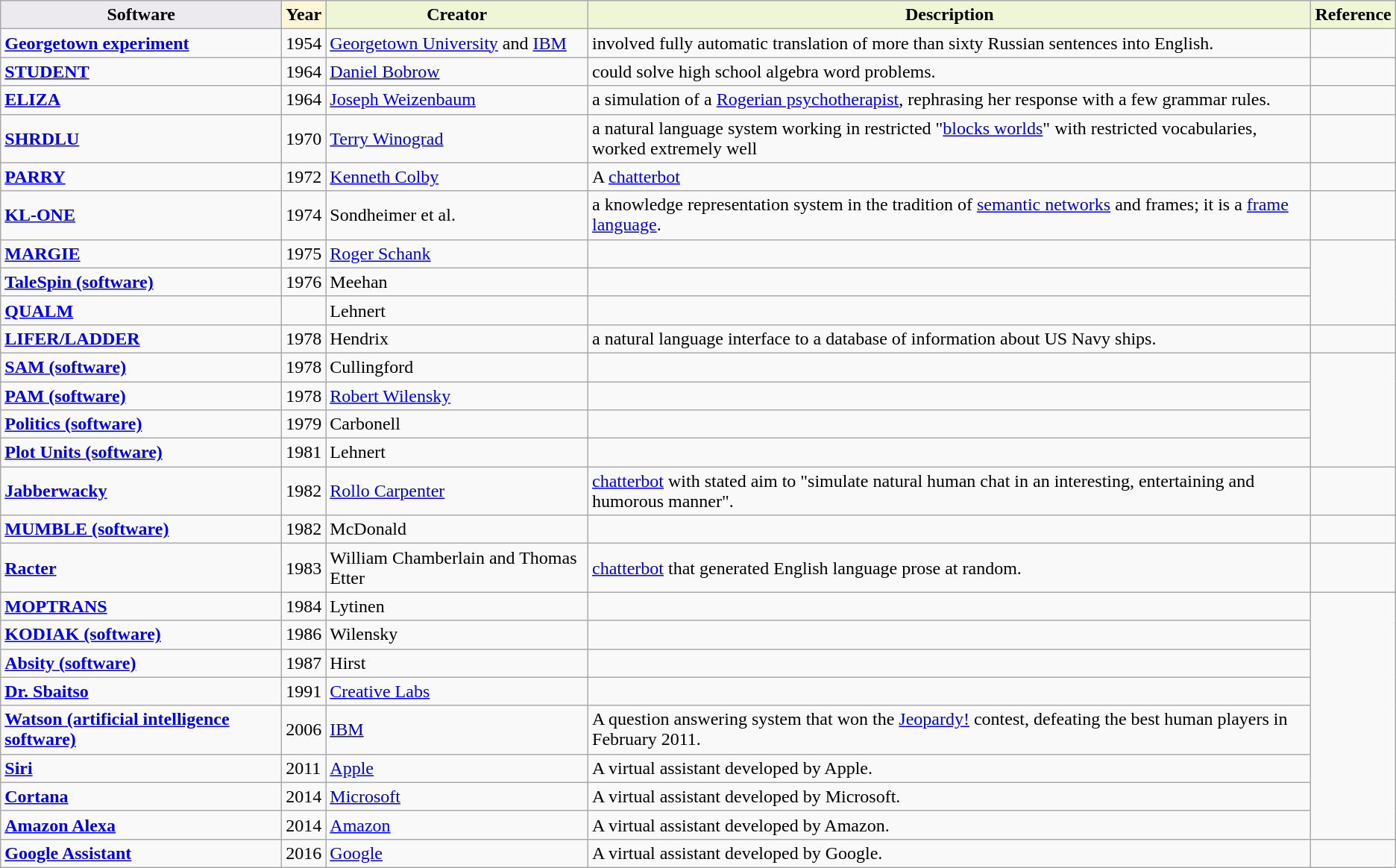<table class="wikitable">
<tr>
<th style="background-color:#ECE9EF;">Software</th>
<th style="background-color:#FFF6D6;">Year</th>
<th style="background-color:#EEF6D6;">Creator</th>
<th style="background-color:#EEF6D6;">Description</th>
<th style="background-color:#EEF6D6;">Reference</th>
</tr>
<tr>
<td><strong><a href='#'>Georgetown experiment</a> </strong></td>
<td>1954</td>
<td><a href='#'>Georgetown University</a> and <a href='#'>IBM</a></td>
<td>involved fully automatic translation of more than sixty Russian sentences into English.</td>
<td></td>
</tr>
<tr>
<td><strong><a href='#'>STUDENT</a> </strong></td>
<td>1964</td>
<td><a href='#'>Daniel Bobrow</a></td>
<td>could solve high school algebra word problems.</td>
<td></td>
</tr>
<tr>
<td><strong><a href='#'>ELIZA</a> </strong></td>
<td>1964</td>
<td><a href='#'>Joseph Weizenbaum</a></td>
<td>a simulation of a <a href='#'>Rogerian psychotherapist</a>, rephrasing her response with a few grammar rules.</td>
<td></td>
</tr>
<tr>
<td><strong><a href='#'>SHRDLU</a> </strong></td>
<td>1970</td>
<td><a href='#'>Terry Winograd</a></td>
<td>a natural language system working in restricted "<a href='#'>blocks worlds</a>" with restricted vocabularies, worked extremely well</td>
<td></td>
</tr>
<tr>
<td><strong><a href='#'>PARRY</a> </strong></td>
<td>1972</td>
<td><a href='#'>Kenneth Colby</a></td>
<td>A <a href='#'>chatterbot</a></td>
<td></td>
</tr>
<tr>
<td><strong><a href='#'>KL-ONE</a> </strong></td>
<td>1974</td>
<td>Sondheimer et al.</td>
<td>a knowledge representation system in the tradition of <a href='#'>semantic networks</a> and frames; it is a <a href='#'>frame language</a>.</td>
<td></td>
</tr>
<tr>
<td><strong><a href='#'>MARGIE</a> </strong></td>
<td>1975</td>
<td><a href='#'>Roger Schank</a></td>
<td></td>
</tr>
<tr>
<td><strong><a href='#'>TaleSpin (software)</a> </strong></td>
<td>1976</td>
<td>Meehan</td>
<td></td>
</tr>
<tr>
<td><strong><a href='#'>QUALM</a> </strong></td>
<td></td>
<td>Lehnert</td>
<td></td>
</tr>
<tr>
<td><strong><a href='#'>LIFER/LADDER</a> </strong></td>
<td>1978</td>
<td>Hendrix</td>
<td>a natural language interface to a database of information about US Navy ships.</td>
<td></td>
</tr>
<tr>
<td><strong><a href='#'>SAM (software)</a> </strong></td>
<td>1978</td>
<td>Cullingford</td>
<td></td>
</tr>
<tr>
<td><strong><a href='#'>PAM (software)</a> </strong></td>
<td>1978</td>
<td><a href='#'>Robert Wilensky</a></td>
<td></td>
</tr>
<tr>
<td><strong><a href='#'>Politics (software)</a> </strong></td>
<td>1979</td>
<td>Carbonell</td>
<td></td>
</tr>
<tr>
<td><strong><a href='#'>Plot Units (software)</a> </strong></td>
<td>1981</td>
<td>Lehnert</td>
<td></td>
</tr>
<tr>
<td><strong><a href='#'>Jabberwacky</a> </strong></td>
<td>1982</td>
<td><a href='#'>Rollo Carpenter</a></td>
<td><a href='#'>chatterbot</a> with stated aim to "simulate natural human chat in an interesting, entertaining and humorous manner".</td>
<td></td>
</tr>
<tr>
<td><strong><a href='#'>MUMBLE (software)</a> </strong></td>
<td>1982</td>
<td>McDonald</td>
<td></td>
</tr>
<tr>
<td><strong><a href='#'>Racter</a> </strong></td>
<td>1983</td>
<td>William Chamberlain and Thomas Etter</td>
<td><a href='#'>chatterbot</a> that generated English language prose at random.</td>
<td></td>
</tr>
<tr>
<td><strong><a href='#'>MOPTRANS</a> </strong></td>
<td>1984</td>
<td>Lytinen</td>
<td></td>
</tr>
<tr>
<td><strong><a href='#'>KODIAK (software)</a> </strong></td>
<td>1986</td>
<td>Wilensky</td>
<td></td>
</tr>
<tr>
<td><strong><a href='#'>Absity (software)</a> </strong></td>
<td>1987</td>
<td>Hirst</td>
<td></td>
</tr>
<tr>
<td><strong><a href='#'>Dr. Sbaitso</a> </strong></td>
<td>1991</td>
<td><a href='#'>Creative Labs</a></td>
<td></td>
</tr>
<tr>
<td><strong><a href='#'>Watson (artificial intelligence software)</a> </strong></td>
<td>2006</td>
<td><a href='#'>IBM</a></td>
<td>A question answering system that won the <a href='#'>Jeopardy!</a> contest, defeating the best human players in February 2011.</td>
</tr>
<tr>
<td><strong><a href='#'>Siri</a> </strong></td>
<td>2011</td>
<td><a href='#'>Apple</a></td>
<td>A virtual assistant developed by Apple.</td>
</tr>
<tr>
<td><strong><a href='#'>Cortana</a> </strong></td>
<td>2014</td>
<td><a href='#'>Microsoft</a></td>
<td>A virtual assistant developed by Microsoft.</td>
</tr>
<tr>
<td><strong><a href='#'>Amazon Alexa</a> </strong></td>
<td>2014</td>
<td><a href='#'>Amazon</a></td>
<td>A virtual assistant developed by Amazon.</td>
</tr>
<tr>
<td><strong><a href='#'>Google Assistant</a> </strong></td>
<td>2016</td>
<td><a href='#'>Google</a></td>
<td>A virtual assistant developed by Google.</td>
<td></td>
</tr>
</table>
